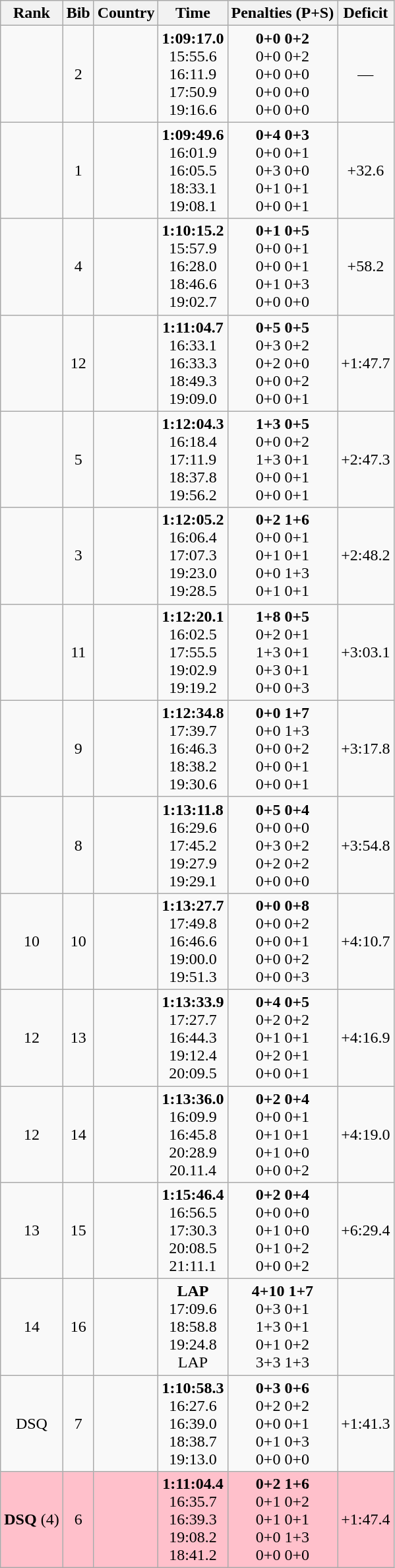<table class="wikitable sortable" style="text-align:center">
<tr>
<th>Rank</th>
<th>Bib</th>
<th>Country</th>
<th>Time</th>
<th>Penalties  (P+S)</th>
<th>Deficit</th>
</tr>
<tr>
<td></td>
<td>2</td>
<td align=left></td>
<td><strong>1:09:17.0</strong><br>15:55.6<br>16:11.9<br>17:50.9<br>19:16.6</td>
<td><strong>0+0 0+2</strong><br>0+0 0+2 <br>0+0 0+0<br>0+0 0+0<br>0+0 0+0</td>
<td>—</td>
</tr>
<tr>
<td></td>
<td>1</td>
<td align=left></td>
<td><strong>1:09:49.6</strong><br>16:01.9<br>16:05.5<br>18:33.1<br>19:08.1</td>
<td><strong>0+4 0+3</strong><br>0+0 0+1 <br>0+3 0+0<br>0+1 0+1<br>0+0 0+1</td>
<td>+32.6</td>
</tr>
<tr>
<td></td>
<td>4</td>
<td align=left></td>
<td><strong>1:10:15.2</strong><br>15:57.9<br>16:28.0<br>18:46.6<br>19:02.7</td>
<td><strong>0+1 0+5</strong><br>0+0 0+1 <br>0+0 0+1<br>0+1 0+3<br>0+0 0+0</td>
<td>+58.2</td>
</tr>
<tr>
<td></td>
<td>12</td>
<td align=left></td>
<td><strong>1:11:04.7</strong><br>16:33.1<br>16:33.3<br>18:49.3<br>19:09.0</td>
<td><strong>0+5 0+5</strong><br>0+3 0+2 <br>0+2 0+0<br>0+0 0+2<br>0+0 0+1</td>
<td>+1:47.7</td>
</tr>
<tr>
<td></td>
<td>5</td>
<td align=left></td>
<td><strong>1:12:04.3</strong><br>16:18.4<br>17:11.9<br>18:37.8<br>19:56.2</td>
<td><strong>1+3 0+5</strong><br>0+0 0+2 <br>1+3 0+1<br>0+0 0+1<br>0+0 0+1</td>
<td>+2:47.3</td>
</tr>
<tr>
<td></td>
<td>3</td>
<td align=left></td>
<td><strong>1:12:05.2</strong><br>16:06.4<br>17:07.3<br>19:23.0<br>19:28.5</td>
<td><strong>0+2 1+6</strong><br>0+0 0+1 <br>0+1 0+1<br>0+0 1+3<br>0+1 0+1</td>
<td>+2:48.2</td>
</tr>
<tr>
<td></td>
<td>11</td>
<td align=left></td>
<td><strong>1:12:20.1</strong><br>16:02.5<br>17:55.5<br>19:02.9<br>19:19.2</td>
<td><strong>1+8 0+5</strong><br>0+2 0+1 <br>1+3 0+1<br>0+3 0+1<br>0+0 0+3</td>
<td>+3:03.1</td>
</tr>
<tr>
<td></td>
<td>9</td>
<td align=left></td>
<td><strong>1:12:34.8</strong><br>17:39.7<br>16:46.3<br>18:38.2<br>19:30.6</td>
<td><strong>0+0 1+7</strong><br>0+0 1+3<br>0+0 0+2<br>0+0 0+1<br>0+0 0+1</td>
<td>+3:17.8</td>
</tr>
<tr>
<td></td>
<td>8</td>
<td align=left></td>
<td><strong>1:13:11.8</strong><br>16:29.6<br>17:45.2<br>19:27.9<br>19:29.1</td>
<td><strong>0+5 0+4</strong><br>0+0 0+0<br>0+3 0+2<br>0+2 0+2<br>0+0 0+0</td>
<td>+3:54.8</td>
</tr>
<tr>
<td>10</td>
<td>10</td>
<td align=left></td>
<td><strong>1:13:27.7</strong><br>17:49.8<br>16:46.6<br>19:00.0<br>19:51.3</td>
<td><strong>0+0 0+8</strong><br>0+0 0+2<br>0+0 0+1<br>0+0 0+2<br>0+0 0+3</td>
<td>+4:10.7</td>
</tr>
<tr>
<td>12</td>
<td>13</td>
<td align=left></td>
<td><strong>1:13:33.9</strong><br>17:27.7<br>16:44.3<br>19:12.4<br>20:09.5</td>
<td><strong>0+4 0+5</strong><br>0+2 0+2<br>0+1 0+1<br>0+2 0+1<br>0+0 0+1</td>
<td>+4:16.9</td>
</tr>
<tr>
<td>12</td>
<td>14</td>
<td align=left></td>
<td><strong>1:13:36.0</strong><br>16:09.9<br>16:45.8<br>20:28.9<br>20.11.4</td>
<td><strong>0+2 0+4</strong><br>0+0 0+1<br>0+1 0+1<br>0+1 0+0<br>0+0 0+2</td>
<td>+4:19.0</td>
</tr>
<tr>
<td>13</td>
<td>15</td>
<td align=left></td>
<td><strong>1:15:46.4</strong><br>16:56.5<br>17:30.3<br>20:08.5<br>21:11.1</td>
<td><strong>0+2 0+4</strong><br>0+0 0+0<br>0+1 0+0<br>0+1 0+2<br>0+0 0+2</td>
<td>+6:29.4</td>
</tr>
<tr>
<td>14</td>
<td>16</td>
<td align=left></td>
<td><strong>LAP</strong><br>17:09.6<br>18:58.8<br>19:24.8<br>LAP</td>
<td><strong>4+10 1+7</strong><br>0+3 0+1<br>1+3 0+1<br>0+1 0+2<br>3+3 1+3</td>
<td></td>
</tr>
<tr>
<td>DSQ</td>
<td>7</td>
<td align=left></td>
<td><strong>1:10:58.3</strong><br>16:27.6<br>16:39.0<br>18:38.7<br>19:13.0</td>
<td><strong>0+3 0+6</strong><br>0+2 0+2 <br>0+0 0+1<br>0+1 0+3<br>0+0 0+0</td>
<td>+1:41.3</td>
</tr>
<tr bgcolor=pink>
<td><strong>DSQ</strong> (4)</td>
<td>6</td>
<td align=left></td>
<td><strong>1:11:04.4</strong><br>16:35.7<br>16:39.3<br>19:08.2<br>18:41.2</td>
<td><strong>0+2 1+6</strong><br>0+1 0+2 <br>0+1 0+1<br>0+0 1+3<br>0+0 0+0</td>
<td>+1:47.4</td>
</tr>
</table>
